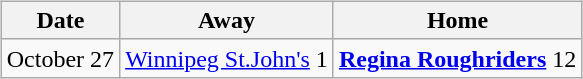<table cellspacing="10">
<tr>
<td valign="top"><br><table class="wikitable">
<tr>
<th>Date</th>
<th>Away</th>
<th>Home</th>
</tr>
<tr>
<td>October 27</td>
<td><a href='#'>Winnipeg St.John's</a> 1</td>
<td><strong><a href='#'>Regina Roughriders</a></strong> 12</td>
</tr>
</table>
</td>
</tr>
</table>
